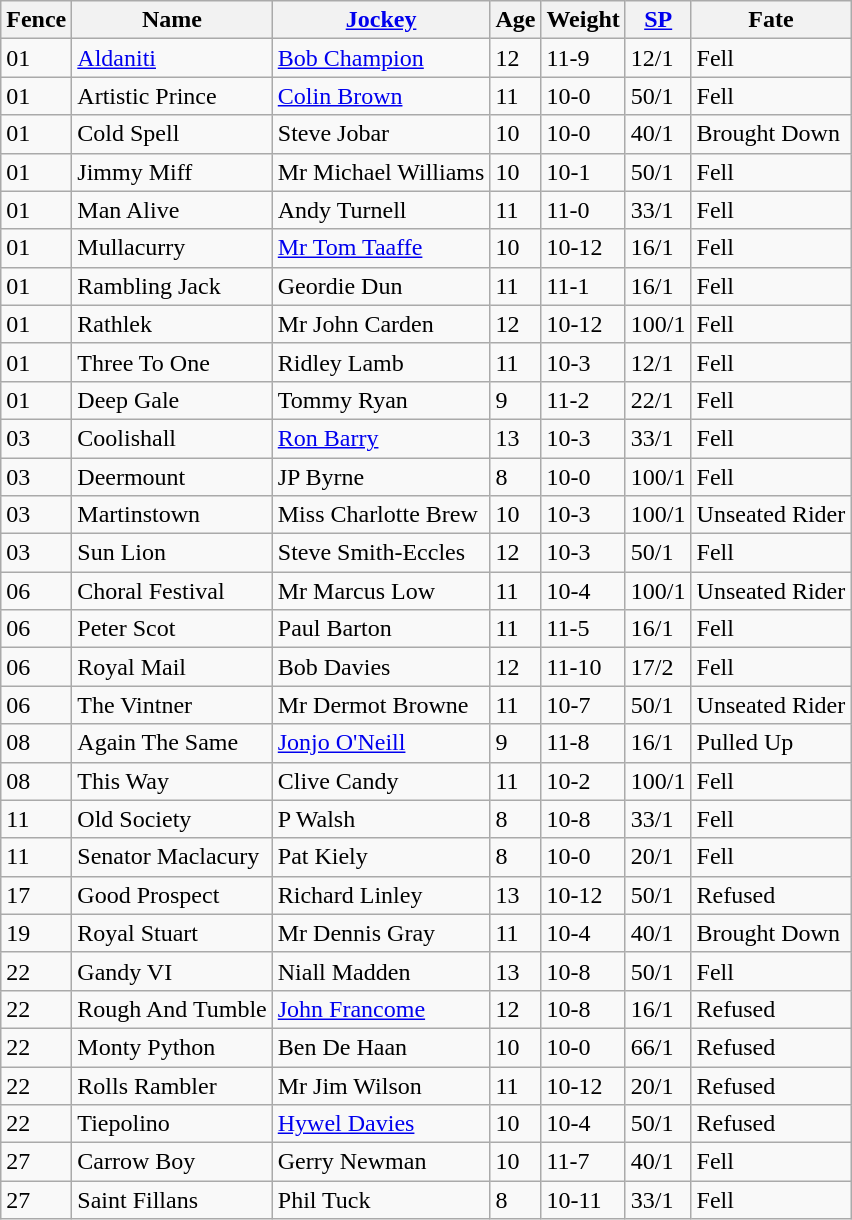<table class="wikitable sortable">
<tr>
<th>Fence</th>
<th>Name</th>
<th><a href='#'>Jockey</a></th>
<th>Age</th>
<th>Weight</th>
<th><a href='#'>SP</a></th>
<th>Fate</th>
</tr>
<tr>
<td>01</td>
<td><a href='#'>Aldaniti</a></td>
<td><a href='#'>Bob Champion</a></td>
<td>12</td>
<td>11-9</td>
<td>12/1</td>
<td>Fell</td>
</tr>
<tr>
<td>01</td>
<td>Artistic Prince</td>
<td><a href='#'>Colin Brown</a></td>
<td>11</td>
<td>10-0</td>
<td>50/1</td>
<td>Fell</td>
</tr>
<tr>
<td>01</td>
<td>Cold Spell</td>
<td>Steve Jobar</td>
<td>10</td>
<td>10-0</td>
<td>40/1</td>
<td>Brought Down</td>
</tr>
<tr>
<td>01</td>
<td>Jimmy Miff</td>
<td>Mr Michael Williams</td>
<td>10</td>
<td>10-1</td>
<td>50/1</td>
<td>Fell</td>
</tr>
<tr>
<td>01</td>
<td>Man Alive</td>
<td>Andy Turnell</td>
<td>11</td>
<td>11-0</td>
<td>33/1</td>
<td>Fell</td>
</tr>
<tr>
<td>01</td>
<td>Mullacurry</td>
<td><a href='#'>Mr Tom Taaffe</a></td>
<td>10</td>
<td>10-12</td>
<td>16/1</td>
<td>Fell</td>
</tr>
<tr>
<td>01</td>
<td>Rambling Jack</td>
<td>Geordie Dun</td>
<td>11</td>
<td>11-1</td>
<td>16/1</td>
<td>Fell</td>
</tr>
<tr>
<td>01</td>
<td>Rathlek</td>
<td>Mr John Carden</td>
<td>12</td>
<td>10-12</td>
<td>100/1</td>
<td>Fell</td>
</tr>
<tr>
<td>01</td>
<td>Three To One</td>
<td>Ridley Lamb</td>
<td>11</td>
<td>10-3</td>
<td>12/1</td>
<td>Fell</td>
</tr>
<tr>
<td>01</td>
<td>Deep Gale</td>
<td>Tommy Ryan</td>
<td>9</td>
<td>11-2</td>
<td>22/1</td>
<td>Fell</td>
</tr>
<tr>
<td>03</td>
<td>Coolishall</td>
<td><a href='#'>Ron Barry</a></td>
<td>13</td>
<td>10-3</td>
<td>33/1</td>
<td>Fell</td>
</tr>
<tr>
<td>03</td>
<td>Deermount</td>
<td>JP Byrne</td>
<td>8</td>
<td>10-0</td>
<td>100/1</td>
<td>Fell</td>
</tr>
<tr>
<td>03</td>
<td>Martinstown</td>
<td>Miss Charlotte Brew</td>
<td>10</td>
<td>10-3</td>
<td>100/1</td>
<td>Unseated Rider</td>
</tr>
<tr>
<td>03</td>
<td>Sun Lion</td>
<td>Steve Smith-Eccles</td>
<td>12</td>
<td>10-3</td>
<td>50/1</td>
<td>Fell</td>
</tr>
<tr>
<td>06</td>
<td>Choral Festival</td>
<td>Mr Marcus Low</td>
<td>11</td>
<td>10-4</td>
<td>100/1</td>
<td>Unseated Rider</td>
</tr>
<tr>
<td>06</td>
<td>Peter Scot</td>
<td>Paul Barton</td>
<td>11</td>
<td>11-5</td>
<td>16/1</td>
<td>Fell</td>
</tr>
<tr>
<td>06</td>
<td>Royal Mail</td>
<td>Bob Davies</td>
<td>12</td>
<td>11-10</td>
<td>17/2</td>
<td>Fell</td>
</tr>
<tr>
<td>06</td>
<td>The Vintner</td>
<td>Mr Dermot Browne</td>
<td>11</td>
<td>10-7</td>
<td>50/1</td>
<td>Unseated Rider</td>
</tr>
<tr>
<td>08</td>
<td>Again The Same</td>
<td><a href='#'>Jonjo O'Neill</a></td>
<td>9</td>
<td>11-8</td>
<td>16/1</td>
<td>Pulled Up</td>
</tr>
<tr>
<td>08</td>
<td>This Way</td>
<td>Clive Candy</td>
<td>11</td>
<td>10-2</td>
<td>100/1</td>
<td>Fell</td>
</tr>
<tr>
<td>11</td>
<td>Old Society</td>
<td>P Walsh</td>
<td>8</td>
<td>10-8</td>
<td>33/1</td>
<td>Fell</td>
</tr>
<tr>
<td>11</td>
<td>Senator Maclacury</td>
<td>Pat Kiely</td>
<td>8</td>
<td>10-0</td>
<td>20/1</td>
<td>Fell</td>
</tr>
<tr>
<td>17</td>
<td>Good Prospect</td>
<td>Richard Linley</td>
<td>13</td>
<td>10-12</td>
<td>50/1</td>
<td>Refused</td>
</tr>
<tr>
<td>19</td>
<td>Royal Stuart</td>
<td>Mr Dennis Gray</td>
<td>11</td>
<td>10-4</td>
<td>40/1</td>
<td>Brought Down</td>
</tr>
<tr>
<td>22</td>
<td>Gandy VI</td>
<td>Niall Madden</td>
<td>13</td>
<td>10-8</td>
<td>50/1</td>
<td>Fell</td>
</tr>
<tr>
<td>22</td>
<td>Rough And Tumble</td>
<td><a href='#'>John Francome</a></td>
<td>12</td>
<td>10-8</td>
<td>16/1</td>
<td>Refused</td>
</tr>
<tr>
<td>22</td>
<td>Monty Python</td>
<td>Ben De Haan</td>
<td>10</td>
<td>10-0</td>
<td>66/1</td>
<td>Refused</td>
</tr>
<tr>
<td>22</td>
<td>Rolls Rambler</td>
<td>Mr Jim Wilson</td>
<td>11</td>
<td>10-12</td>
<td>20/1</td>
<td>Refused</td>
</tr>
<tr>
<td>22</td>
<td>Tiepolino</td>
<td><a href='#'>Hywel Davies</a></td>
<td>10</td>
<td>10-4</td>
<td>50/1</td>
<td>Refused</td>
</tr>
<tr>
<td>27</td>
<td>Carrow Boy</td>
<td>Gerry Newman</td>
<td>10</td>
<td>11-7</td>
<td>40/1</td>
<td>Fell</td>
</tr>
<tr>
<td>27</td>
<td>Saint Fillans</td>
<td>Phil Tuck</td>
<td>8</td>
<td>10-11</td>
<td>33/1</td>
<td>Fell</td>
</tr>
</table>
